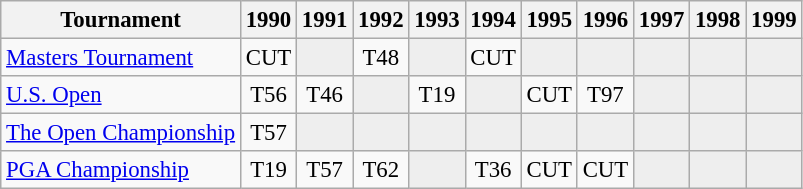<table class="wikitable" style="font-size:95%;text-align:center;">
<tr>
<th>Tournament</th>
<th>1990</th>
<th>1991</th>
<th>1992</th>
<th>1993</th>
<th>1994</th>
<th>1995</th>
<th>1996</th>
<th>1997</th>
<th>1998</th>
<th>1999</th>
</tr>
<tr>
<td align=left><a href='#'>Masters Tournament</a></td>
<td>CUT</td>
<td style="background:#eeeeee;"></td>
<td>T48</td>
<td style="background:#eeeeee;"></td>
<td>CUT</td>
<td style="background:#eeeeee;"></td>
<td style="background:#eeeeee;"></td>
<td style="background:#eeeeee;"></td>
<td style="background:#eeeeee;"></td>
<td style="background:#eeeeee;"></td>
</tr>
<tr>
<td align=left><a href='#'>U.S. Open</a></td>
<td>T56</td>
<td>T46</td>
<td style="background:#eeeeee;"></td>
<td>T19</td>
<td style="background:#eeeeee;"></td>
<td>CUT</td>
<td>T97</td>
<td style="background:#eeeeee;"></td>
<td style="background:#eeeeee;"></td>
<td style="background:#eeeeee;"></td>
</tr>
<tr>
<td align=left><a href='#'>The Open Championship</a></td>
<td>T57</td>
<td style="background:#eeeeee;"></td>
<td style="background:#eeeeee;"></td>
<td style="background:#eeeeee;"></td>
<td style="background:#eeeeee;"></td>
<td style="background:#eeeeee;"></td>
<td style="background:#eeeeee;"></td>
<td style="background:#eeeeee;"></td>
<td style="background:#eeeeee;"></td>
<td style="background:#eeeeee;"></td>
</tr>
<tr>
<td align=left><a href='#'>PGA Championship</a></td>
<td>T19</td>
<td>T57</td>
<td>T62</td>
<td style="background:#eeeeee;"></td>
<td>T36</td>
<td>CUT</td>
<td>CUT</td>
<td style="background:#eeeeee;"></td>
<td style="background:#eeeeee;"></td>
<td style="background:#eeeeee;"></td>
</tr>
</table>
